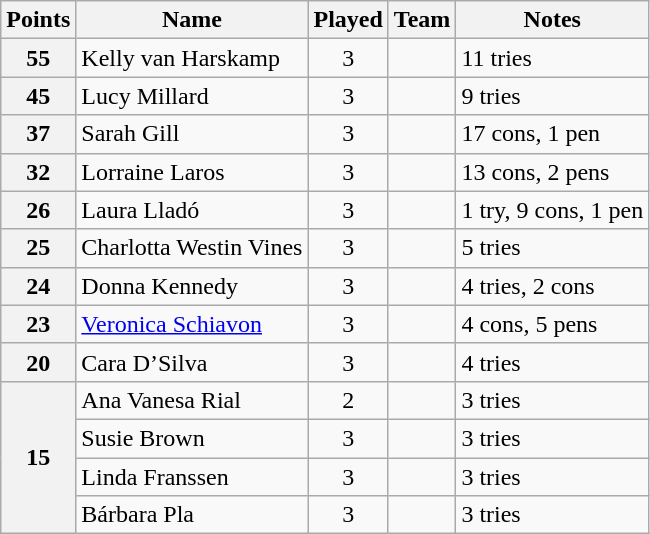<table class="wikitable">
<tr>
<th>Points</th>
<th>Name</th>
<th>Played</th>
<th>Team</th>
<th>Notes</th>
</tr>
<tr>
<th>55</th>
<td>Kelly van Harskamp</td>
<td align="center">3</td>
<td></td>
<td>11 tries</td>
</tr>
<tr>
<th>45</th>
<td>Lucy Millard</td>
<td align="center">3</td>
<td></td>
<td>9 tries</td>
</tr>
<tr>
<th>37</th>
<td>Sarah Gill</td>
<td align="center">3</td>
<td></td>
<td>17 cons, 1 pen</td>
</tr>
<tr>
<th>32</th>
<td>Lorraine Laros</td>
<td align="center">3</td>
<td></td>
<td>13 cons, 2 pens</td>
</tr>
<tr>
<th>26</th>
<td>Laura Lladó</td>
<td align="center">3</td>
<td></td>
<td>1 try, 9 cons, 1 pen</td>
</tr>
<tr>
<th>25</th>
<td>Charlotta Westin Vines</td>
<td align="center">3</td>
<td></td>
<td>5 tries</td>
</tr>
<tr>
<th>24</th>
<td>Donna Kennedy</td>
<td align="center">3</td>
<td></td>
<td>4 tries, 2 cons</td>
</tr>
<tr>
<th>23</th>
<td><a href='#'>Veronica Schiavon</a></td>
<td align="center">3</td>
<td></td>
<td>4 cons, 5 pens</td>
</tr>
<tr>
<th>20</th>
<td>Cara D’Silva</td>
<td align="center">3</td>
<td></td>
<td>4 tries</td>
</tr>
<tr>
<th rowspan="4" align="center">15</th>
<td>Ana Vanesa Rial</td>
<td align="center">2</td>
<td></td>
<td>3 tries</td>
</tr>
<tr>
<td>Susie Brown</td>
<td align="center">3</td>
<td></td>
<td>3 tries</td>
</tr>
<tr>
<td>Linda Franssen</td>
<td align="center">3</td>
<td></td>
<td>3 tries</td>
</tr>
<tr>
<td>Bárbara Pla</td>
<td align="center">3</td>
<td></td>
<td>3 tries</td>
</tr>
</table>
